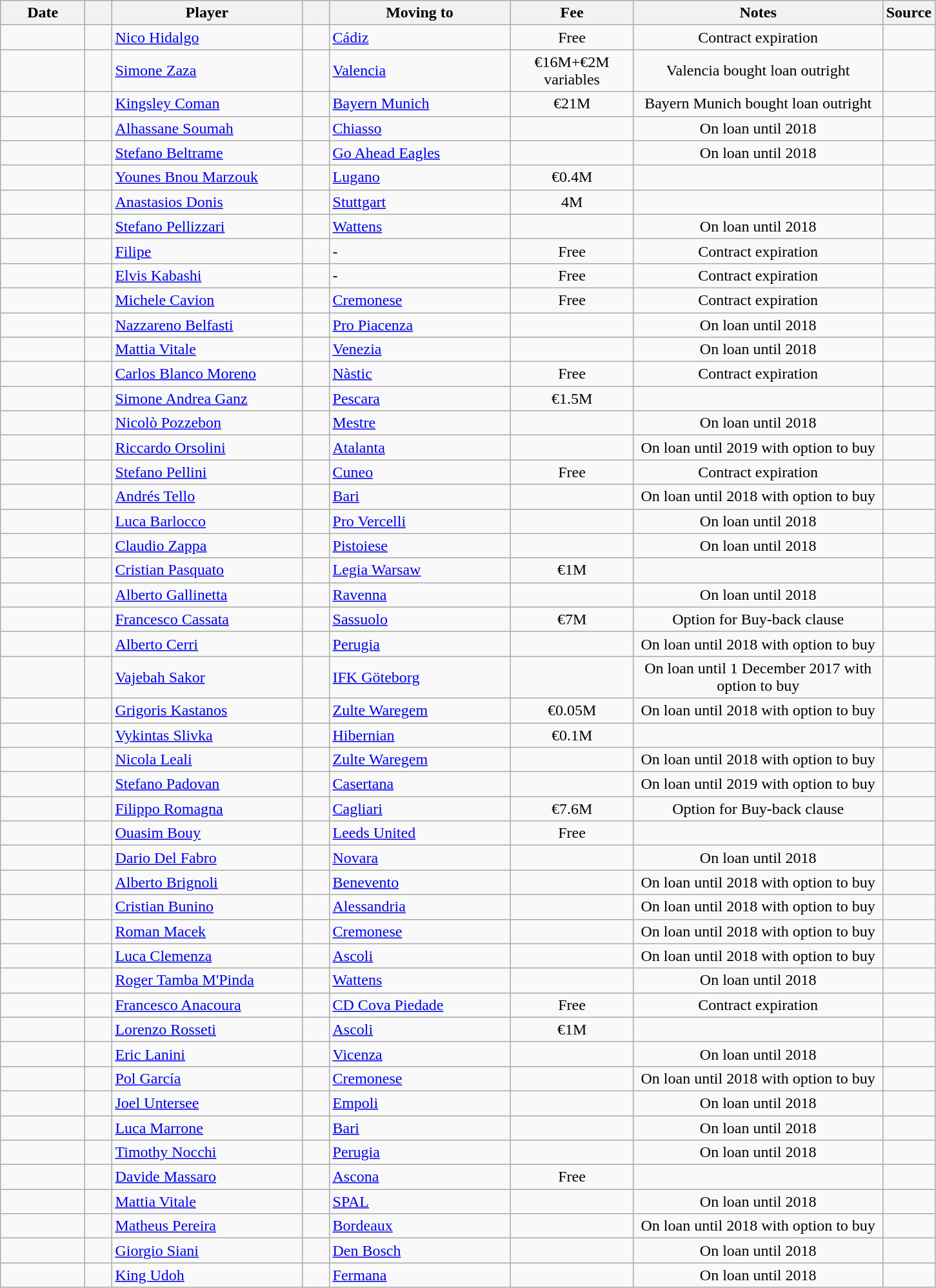<table class="wikitable collapsible collapsed sortable">
<tr>
<th style="width:80px;">Date</th>
<th style="width:20px;"></th>
<th style="width:190px;">Player</th>
<th style="width:20px;"></th>
<th style="width:180px;">Moving to</th>
<th style="width:120px;" class="unsortable">Fee</th>
<th style="width:250px;" class="unsortable">Notes</th>
<th style="width:20px;">Source</th>
</tr>
<tr>
<td></td>
<td align=center></td>
<td> <a href='#'>Nico Hidalgo</a></td>
<td align=center></td>
<td> <a href='#'>Cádiz</a></td>
<td align=center>Free</td>
<td align=center>Contract expiration</td>
<td><small></small></td>
</tr>
<tr>
<td></td>
<td align=center></td>
<td> <a href='#'>Simone Zaza</a></td>
<td align=center></td>
<td> <a href='#'>Valencia</a></td>
<td align=center>€16M+€2M variables</td>
<td align=center>Valencia bought loan outright</td>
<td><small></small></td>
</tr>
<tr>
<td></td>
<td align=center></td>
<td> <a href='#'>Kingsley Coman</a></td>
<td align=center></td>
<td> <a href='#'>Bayern Munich</a></td>
<td align=center>€21M</td>
<td align=center>Bayern Munich bought loan outright</td>
<td><small></small></td>
</tr>
<tr>
<td></td>
<td align=center></td>
<td> <a href='#'>Alhassane Soumah</a></td>
<td align=center></td>
<td> <a href='#'>Chiasso</a></td>
<td align=center></td>
<td align=center>On loan until 2018</td>
<td><small></small></td>
</tr>
<tr>
<td></td>
<td align=center></td>
<td> <a href='#'>Stefano Beltrame</a></td>
<td align=center></td>
<td> <a href='#'>Go Ahead Eagles</a></td>
<td align=center></td>
<td align=center>On loan until 2018</td>
<td><small></small></td>
</tr>
<tr>
<td></td>
<td align=center></td>
<td> <a href='#'>Younes Bnou Marzouk</a></td>
<td align=center></td>
<td> <a href='#'>Lugano</a></td>
<td align=center>€0.4M</td>
<td align=center></td>
<td><small></small></td>
</tr>
<tr>
<td></td>
<td align=center></td>
<td> <a href='#'>Anastasios Donis</a></td>
<td align=center></td>
<td> <a href='#'>Stuttgart</a></td>
<td align=center>4M</td>
<td align=center></td>
<td><small></small></td>
</tr>
<tr>
<td></td>
<td align=center></td>
<td> <a href='#'>Stefano Pellizzari</a></td>
<td align=center></td>
<td> <a href='#'>Wattens</a></td>
<td align=center></td>
<td align=center>On loan until 2018</td>
<td><small></small></td>
</tr>
<tr>
<td></td>
<td align=center></td>
<td> <a href='#'>Filipe</a></td>
<td align=center></td>
<td>-</td>
<td align=center>Free</td>
<td align=center>Contract expiration</td>
<td><small></small></td>
</tr>
<tr>
<td></td>
<td align=center></td>
<td> <a href='#'>Elvis Kabashi</a></td>
<td align=center></td>
<td>-</td>
<td align=center>Free</td>
<td align=center>Contract expiration</td>
<td><small></small></td>
</tr>
<tr>
<td></td>
<td align=center></td>
<td> <a href='#'>Michele Cavion</a></td>
<td align=center></td>
<td> <a href='#'>Cremonese</a></td>
<td align=center>Free</td>
<td align=center>Contract expiration</td>
<td><small></small></td>
</tr>
<tr>
<td></td>
<td align=center></td>
<td> <a href='#'>Nazzareno Belfasti</a></td>
<td align=center></td>
<td> <a href='#'>Pro Piacenza</a></td>
<td align=center></td>
<td align=center>On loan until 2018</td>
<td><small></small></td>
</tr>
<tr>
<td></td>
<td align=center></td>
<td> <a href='#'>Mattia Vitale</a></td>
<td align=center></td>
<td> <a href='#'>Venezia</a></td>
<td align=center></td>
<td align=center>On loan until 2018</td>
<td><small></small></td>
</tr>
<tr>
<td></td>
<td align=center></td>
<td> <a href='#'>Carlos Blanco Moreno</a></td>
<td align=center></td>
<td> <a href='#'>Nàstic</a></td>
<td align=center>Free</td>
<td align=center>Contract expiration</td>
<td><small></small></td>
</tr>
<tr>
<td></td>
<td align=center></td>
<td> <a href='#'>Simone Andrea Ganz</a></td>
<td align=center></td>
<td> <a href='#'>Pescara</a></td>
<td align=center>€1.5M</td>
<td align=center></td>
<td><small></small></td>
</tr>
<tr>
<td></td>
<td align=center></td>
<td> <a href='#'>Nicolò Pozzebon</a></td>
<td align=center></td>
<td> <a href='#'>Mestre</a></td>
<td align=center></td>
<td align=center>On loan until 2018</td>
<td><small></small></td>
</tr>
<tr>
<td></td>
<td align=center></td>
<td> <a href='#'>Riccardo Orsolini</a></td>
<td align=center></td>
<td> <a href='#'>Atalanta</a></td>
<td align=center></td>
<td align=center>On loan until 2019 with option to buy</td>
<td><small> </small></td>
</tr>
<tr>
<td></td>
<td align=center></td>
<td> <a href='#'>Stefano Pellini</a></td>
<td align=center></td>
<td> <a href='#'>Cuneo</a></td>
<td align=center>Free</td>
<td align=center>Contract expiration</td>
<td><small></small></td>
</tr>
<tr>
<td></td>
<td align=center></td>
<td> <a href='#'>Andrés Tello</a></td>
<td align=center></td>
<td> <a href='#'>Bari</a></td>
<td align=center></td>
<td align=center>On loan until 2018 with option to buy</td>
<td><small></small></td>
</tr>
<tr>
<td></td>
<td align=center></td>
<td> <a href='#'>Luca Barlocco</a></td>
<td align=center></td>
<td> <a href='#'>Pro Vercelli</a></td>
<td align=center></td>
<td align=center>On loan until 2018</td>
<td><small></small></td>
</tr>
<tr>
<td></td>
<td align=center></td>
<td> <a href='#'>Claudio Zappa</a></td>
<td align=center></td>
<td> <a href='#'>Pistoiese</a></td>
<td align=center></td>
<td align=center>On loan until 2018</td>
<td><small> </small></td>
</tr>
<tr>
<td></td>
<td align=center></td>
<td> <a href='#'>Cristian Pasquato</a></td>
<td align=center></td>
<td> <a href='#'>Legia Warsaw</a></td>
<td align=center>€1M</td>
<td align=center></td>
<td><small></small> <small></small></td>
</tr>
<tr>
<td></td>
<td align=center></td>
<td> <a href='#'>Alberto Gallinetta</a></td>
<td align=center></td>
<td> <a href='#'>Ravenna</a></td>
<td align=center></td>
<td align=center>On loan until 2018</td>
<td><small></small></td>
</tr>
<tr>
<td></td>
<td align=center></td>
<td> <a href='#'>Francesco Cassata</a></td>
<td align=center></td>
<td> <a href='#'>Sassuolo</a></td>
<td align=center>€7M</td>
<td align=center>Option for Buy-back clause</td>
<td><small> </small> <br> <small></small></td>
</tr>
<tr>
<td></td>
<td align=center></td>
<td> <a href='#'>Alberto Cerri</a></td>
<td align=center></td>
<td> <a href='#'>Perugia</a></td>
<td align=center></td>
<td align=center>On loan until 2018 with option to buy</td>
<td><small></small></td>
</tr>
<tr>
<td></td>
<td align=center></td>
<td> <a href='#'>Vajebah Sakor</a></td>
<td align=center></td>
<td> <a href='#'>IFK Göteborg</a></td>
<td align=center></td>
<td align=center>On loan until 1 December 2017 with option to buy</td>
<td><small></small></td>
</tr>
<tr>
<td></td>
<td align=center></td>
<td> <a href='#'>Grigoris Kastanos</a></td>
<td align=center></td>
<td> <a href='#'>Zulte Waregem</a></td>
<td align=center>€0.05M</td>
<td align=center>On loan until 2018 with option to buy</td>
<td><small></small></td>
</tr>
<tr>
<td></td>
<td align=center></td>
<td> <a href='#'>Vykintas Slivka</a></td>
<td align=center></td>
<td> <a href='#'>Hibernian</a></td>
<td align=center>€0.1M</td>
<td align=center></td>
<td><small> </small></td>
</tr>
<tr>
<td></td>
<td align=center></td>
<td> <a href='#'>Nicola Leali</a></td>
<td align=center></td>
<td> <a href='#'>Zulte Waregem</a></td>
<td align=center></td>
<td align=center>On loan until 2018 with option to buy</td>
<td><small></small></td>
</tr>
<tr>
<td></td>
<td align=center></td>
<td> <a href='#'>Stefano Padovan</a></td>
<td align=center></td>
<td> <a href='#'>Casertana</a></td>
<td align=center></td>
<td align=center>On loan until 2019 with option to buy</td>
<td><small></small> <small></small></td>
</tr>
<tr>
<td></td>
<td align=center></td>
<td> <a href='#'>Filippo Romagna</a></td>
<td align=center></td>
<td> <a href='#'>Cagliari</a></td>
<td align=center>€7.6M</td>
<td align=center>Option for Buy-back clause</td>
<td><small></small> <br> <small></small></td>
</tr>
<tr>
<td></td>
<td align=center></td>
<td> <a href='#'>Ouasim Bouy</a></td>
<td align=center></td>
<td> <a href='#'>Leeds United</a></td>
<td align=center>Free</td>
<td align=center></td>
<td><small></small></td>
</tr>
<tr>
<td></td>
<td align=center></td>
<td> <a href='#'>Dario Del Fabro</a></td>
<td align=center></td>
<td> <a href='#'>Novara</a></td>
<td align=center></td>
<td align=center>On loan until 2018</td>
<td><small></small></td>
</tr>
<tr>
<td></td>
<td align=center></td>
<td> <a href='#'>Alberto Brignoli</a></td>
<td align=center></td>
<td> <a href='#'>Benevento</a></td>
<td align=center></td>
<td align=center>On loan until 2018 with option to buy</td>
<td><small></small></td>
</tr>
<tr>
<td></td>
<td align=center></td>
<td> <a href='#'>Cristian Bunino</a></td>
<td align=center></td>
<td> <a href='#'>Alessandria</a></td>
<td align=center></td>
<td align=center>On loan until 2018 with option to buy</td>
<td><small></small></td>
</tr>
<tr>
<td></td>
<td align=center></td>
<td> <a href='#'>Roman Macek</a></td>
<td align=center></td>
<td> <a href='#'>Cremonese</a></td>
<td align=center></td>
<td align=center>On loan until 2018 with option to buy</td>
<td><small></small></td>
</tr>
<tr>
<td></td>
<td align=center></td>
<td> <a href='#'>Luca Clemenza</a></td>
<td align=center></td>
<td> <a href='#'>Ascoli</a></td>
<td align=center></td>
<td align=center>On loan until 2018 with option to buy</td>
<td><small></small></td>
</tr>
<tr>
<td></td>
<td align=center></td>
<td> <a href='#'>Roger Tamba M'Pinda</a></td>
<td align=center></td>
<td> <a href='#'>Wattens</a></td>
<td align=center></td>
<td align=center>On loan until 2018</td>
<td><small></small></td>
</tr>
<tr>
<td></td>
<td align=center></td>
<td> <a href='#'>Francesco Anacoura</a></td>
<td align=center></td>
<td> <a href='#'>CD Cova Piedade</a></td>
<td align=center>Free</td>
<td align=center>Contract expiration</td>
<td><small></small></td>
</tr>
<tr>
<td></td>
<td align=center></td>
<td> <a href='#'>Lorenzo Rosseti</a></td>
<td align=center></td>
<td> <a href='#'>Ascoli</a></td>
<td align=center>€1M</td>
<td align=center></td>
<td><small></small></td>
</tr>
<tr>
<td></td>
<td align=center></td>
<td> <a href='#'>Eric Lanini</a></td>
<td align=center></td>
<td> <a href='#'>Vicenza</a></td>
<td align=center></td>
<td align=center>On loan until 2018</td>
<td><small></small></td>
</tr>
<tr>
<td></td>
<td align=center></td>
<td> <a href='#'>Pol García</a></td>
<td align=center></td>
<td> <a href='#'>Cremonese</a></td>
<td align=center></td>
<td align=center>On loan until 2018 with option to buy</td>
<td><small></small></td>
</tr>
<tr>
<td></td>
<td align=center></td>
<td> <a href='#'>Joel Untersee</a></td>
<td align=center></td>
<td> <a href='#'>Empoli</a></td>
<td align=center></td>
<td align=center>On loan until 2018</td>
<td><small></small></td>
</tr>
<tr>
<td></td>
<td align=center></td>
<td> <a href='#'>Luca Marrone</a></td>
<td align=center></td>
<td> <a href='#'>Bari</a></td>
<td align=center></td>
<td align=center>On loan until 2018</td>
<td><small></small></td>
</tr>
<tr>
<td></td>
<td align=center></td>
<td> <a href='#'>Timothy Nocchi</a></td>
<td align=center></td>
<td> <a href='#'>Perugia</a></td>
<td align=center></td>
<td align=center>On loan until 2018</td>
<td><small></small></td>
</tr>
<tr>
<td></td>
<td align=center></td>
<td> <a href='#'>Davide Massaro</a></td>
<td align=center></td>
<td> <a href='#'>Ascona</a></td>
<td align=center>Free</td>
<td align=center></td>
<td><small></small></td>
</tr>
<tr>
<td></td>
<td align=center></td>
<td> <a href='#'>Mattia Vitale</a></td>
<td align=center></td>
<td> <a href='#'>SPAL</a></td>
<td align=center></td>
<td align=center>On loan until 2018</td>
<td><small></small></td>
</tr>
<tr>
<td></td>
<td align=center></td>
<td> <a href='#'>Matheus Pereira</a></td>
<td align=center></td>
<td> <a href='#'>Bordeaux</a></td>
<td align=center></td>
<td align=center>On loan until 2018 with option to buy</td>
<td><small></small></td>
</tr>
<tr>
<td></td>
<td align=center></td>
<td> <a href='#'>Giorgio Siani</a></td>
<td align=center></td>
<td> <a href='#'>Den Bosch</a></td>
<td align=center></td>
<td align=center>On loan until 2018</td>
<td><small></small></td>
</tr>
<tr>
<td></td>
<td align=center></td>
<td> <a href='#'>King Udoh</a></td>
<td align=center></td>
<td> <a href='#'>Fermana</a></td>
<td align=center></td>
<td align=center>On loan until 2018</td>
<td><small></small></td>
</tr>
</table>
